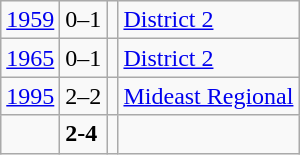<table class="wikitable">
<tr>
<td><a href='#'>1959</a></td>
<td>0–1</td>
<td></td>
<td><a href='#'>District 2</a></td>
</tr>
<tr>
<td><a href='#'>1965</a></td>
<td>0–1</td>
<td></td>
<td><a href='#'>District 2</a></td>
</tr>
<tr>
<td><a href='#'>1995</a></td>
<td>2–2</td>
<td></td>
<td><a href='#'>Mideast Regional</a></td>
</tr>
<tr>
<td></td>
<td><strong>2-4</strong></td>
<td><strong></strong></td>
<td></td>
</tr>
</table>
